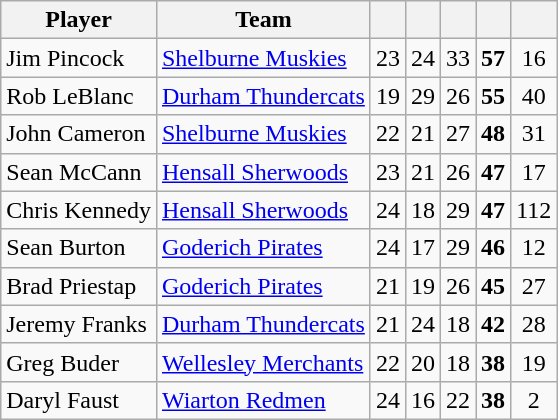<table class="wikitable" style="text-align:center">
<tr>
<th width:30%;">Player</th>
<th width:30%;">Team</th>
<th width:7.5%;"></th>
<th width:7.5%;"></th>
<th width:7.5%;"></th>
<th width:7.5%;"></th>
<th width:7.5%;"></th>
</tr>
<tr>
<td align=left>Jim Pincock</td>
<td align=left><a href='#'>Shelburne Muskies</a></td>
<td>23</td>
<td>24</td>
<td>33</td>
<td><strong>57</strong></td>
<td>16</td>
</tr>
<tr>
<td align=left>Rob LeBlanc</td>
<td align=left><a href='#'>Durham Thundercats</a></td>
<td>19</td>
<td>29</td>
<td>26</td>
<td><strong>55</strong></td>
<td>40</td>
</tr>
<tr>
<td align=left>John Cameron</td>
<td align=left><a href='#'>Shelburne Muskies</a></td>
<td>22</td>
<td>21</td>
<td>27</td>
<td><strong>48</strong></td>
<td>31</td>
</tr>
<tr>
<td align=left>Sean McCann</td>
<td align=left><a href='#'>Hensall Sherwoods</a></td>
<td>23</td>
<td>21</td>
<td>26</td>
<td><strong>47</strong></td>
<td>17</td>
</tr>
<tr>
<td align=left>Chris Kennedy</td>
<td align=left><a href='#'>Hensall Sherwoods</a></td>
<td>24</td>
<td>18</td>
<td>29</td>
<td><strong>47</strong></td>
<td>112</td>
</tr>
<tr>
<td align=left>Sean Burton</td>
<td align=left><a href='#'>Goderich Pirates</a></td>
<td>24</td>
<td>17</td>
<td>29</td>
<td><strong>46</strong></td>
<td>12</td>
</tr>
<tr>
<td align=left>Brad Priestap</td>
<td align=left><a href='#'>Goderich Pirates</a></td>
<td>21</td>
<td>19</td>
<td>26</td>
<td><strong>45</strong></td>
<td>27</td>
</tr>
<tr>
<td align=left>Jeremy Franks</td>
<td align=left><a href='#'>Durham Thundercats</a></td>
<td>21</td>
<td>24</td>
<td>18</td>
<td><strong>42</strong></td>
<td>28</td>
</tr>
<tr>
<td align=left>Greg Buder</td>
<td align=left><a href='#'>Wellesley Merchants</a></td>
<td>22</td>
<td>20</td>
<td>18</td>
<td><strong>38</strong></td>
<td>19</td>
</tr>
<tr>
<td align=left>Daryl Faust</td>
<td align=left><a href='#'>Wiarton Redmen</a></td>
<td>24</td>
<td>16</td>
<td>22</td>
<td><strong>38</strong></td>
<td>2</td>
</tr>
</table>
